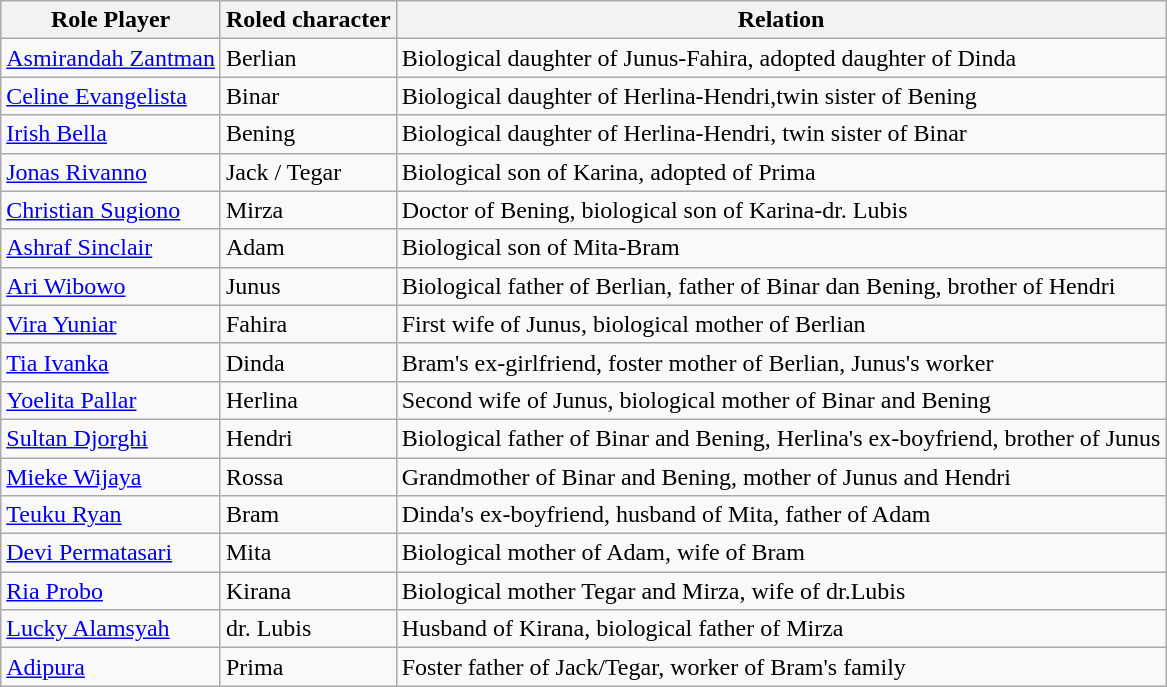<table class="wikitable">
<tr>
<th>Role Player</th>
<th>Roled character</th>
<th>Relation</th>
</tr>
<tr>
<td><a href='#'>Asmirandah Zantman</a></td>
<td>Berlian</td>
<td>Biological daughter of Junus-Fahira, adopted daughter of Dinda</td>
</tr>
<tr>
<td><a href='#'>Celine Evangelista</a></td>
<td>Binar</td>
<td>Biological daughter of Herlina-Hendri,twin sister of Bening</td>
</tr>
<tr>
<td><a href='#'>Irish Bella</a></td>
<td>Bening</td>
<td>Biological daughter of Herlina-Hendri, twin sister of Binar</td>
</tr>
<tr>
<td><a href='#'>Jonas Rivanno</a></td>
<td>Jack / Tegar</td>
<td>Biological son of Karina, adopted of Prima</td>
</tr>
<tr>
<td><a href='#'>Christian Sugiono</a></td>
<td>Mirza</td>
<td>Doctor of Bening, biological son of Karina-dr. Lubis</td>
</tr>
<tr>
<td><a href='#'>Ashraf Sinclair</a></td>
<td>Adam</td>
<td>Biological son of Mita-Bram</td>
</tr>
<tr>
<td><a href='#'>Ari Wibowo</a></td>
<td>Junus</td>
<td>Biological father of Berlian, father of Binar dan Bening, brother of Hendri</td>
</tr>
<tr>
<td><a href='#'>Vira Yuniar</a></td>
<td>Fahira</td>
<td>First wife of Junus, biological mother of Berlian</td>
</tr>
<tr>
<td><a href='#'>Tia Ivanka</a></td>
<td>Dinda</td>
<td>Bram's ex-girlfriend, foster mother of Berlian, Junus's worker</td>
</tr>
<tr>
<td><a href='#'>Yoelita Pallar</a></td>
<td>Herlina</td>
<td>Second wife of Junus, biological mother of Binar and Bening</td>
</tr>
<tr>
<td><a href='#'>Sultan Djorghi</a></td>
<td>Hendri</td>
<td>Biological father of Binar and Bening, Herlina's ex-boyfriend, brother of Junus</td>
</tr>
<tr>
<td><a href='#'>Mieke Wijaya</a></td>
<td>Rossa</td>
<td>Grandmother of Binar and Bening, mother of Junus and Hendri</td>
</tr>
<tr>
<td><a href='#'>Teuku Ryan</a></td>
<td>Bram</td>
<td>Dinda's ex-boyfriend, husband of Mita, father of Adam</td>
</tr>
<tr>
<td><a href='#'>Devi Permatasari</a></td>
<td>Mita</td>
<td>Biological mother of Adam, wife of Bram</td>
</tr>
<tr>
<td><a href='#'>Ria Probo</a></td>
<td>Kirana</td>
<td>Biological mother Tegar and Mirza, wife of dr.Lubis</td>
</tr>
<tr>
<td><a href='#'>Lucky Alamsyah</a></td>
<td>dr. Lubis</td>
<td>Husband of Kirana, biological father of Mirza</td>
</tr>
<tr>
<td><a href='#'>Adipura</a></td>
<td>Prima</td>
<td>Foster father of Jack/Tegar, worker of Bram's family</td>
</tr>
</table>
